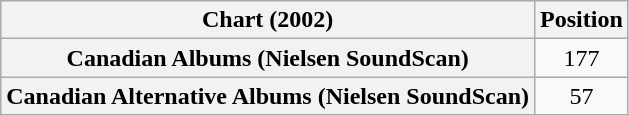<table class="wikitable plainrowheaders">
<tr>
<th>Chart (2002)</th>
<th>Position</th>
</tr>
<tr>
<th scope="row">Canadian Albums (Nielsen SoundScan)</th>
<td align="center">177</td>
</tr>
<tr>
<th scope="row">Canadian Alternative Albums (Nielsen SoundScan)</th>
<td style="text-align:center;">57</td>
</tr>
</table>
